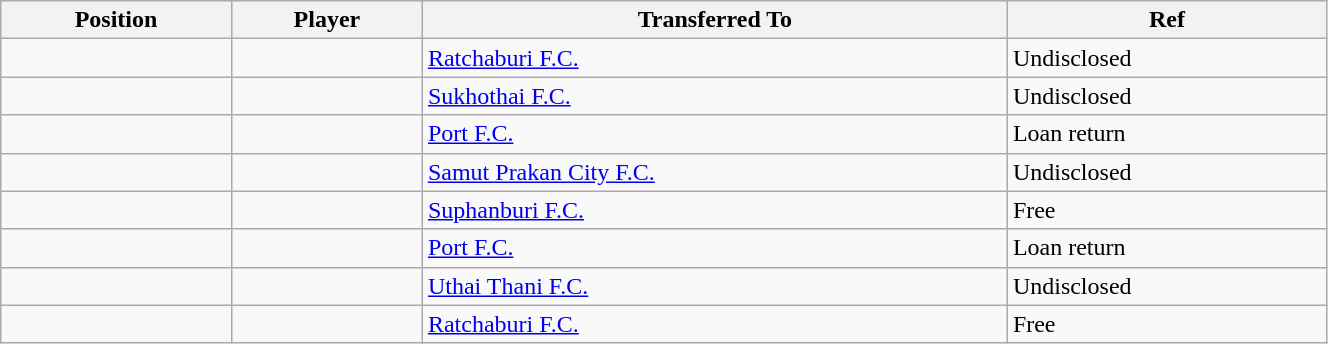<table class="wikitable sortable" style="width:70%; text-align:center; font-size:100%; text-align:left;">
<tr>
<th><strong>Position</strong></th>
<th><strong>Player</strong></th>
<th><strong>Transferred To</strong></th>
<th><strong>Ref</strong></th>
</tr>
<tr>
<td></td>
<td></td>
<td> <a href='#'>Ratchaburi F.C.</a></td>
<td>Undisclosed</td>
</tr>
<tr>
<td></td>
<td></td>
<td> <a href='#'>Sukhothai F.C.</a></td>
<td>Undisclosed</td>
</tr>
<tr>
<td></td>
<td></td>
<td> <a href='#'>Port F.C.</a></td>
<td>Loan return</td>
</tr>
<tr>
<td></td>
<td></td>
<td> <a href='#'>Samut Prakan City F.C.</a></td>
<td>Undisclosed</td>
</tr>
<tr>
<td></td>
<td></td>
<td> <a href='#'>Suphanburi F.C.</a></td>
<td>Free</td>
</tr>
<tr>
<td></td>
<td></td>
<td> <a href='#'>Port F.C.</a></td>
<td>Loan return</td>
</tr>
<tr>
<td></td>
<td></td>
<td> <a href='#'>Uthai Thani F.C.</a></td>
<td>Undisclosed</td>
</tr>
<tr>
<td></td>
<td></td>
<td> <a href='#'>Ratchaburi F.C.</a></td>
<td>Free</td>
</tr>
</table>
